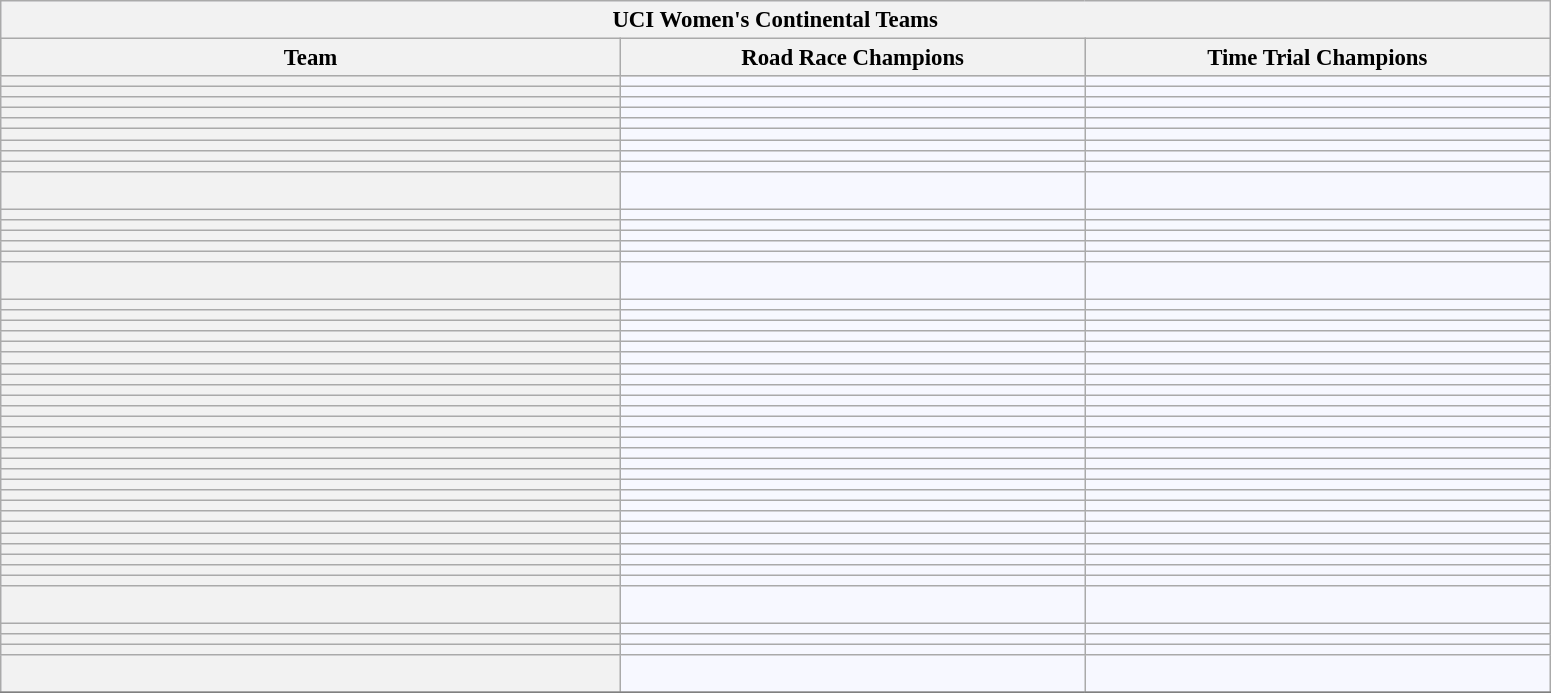<table class="wikitable sortable"  style="background:#f7f8ff; font-size:95%; border:gray solid 1px; width:68em; margin-top:0">
<tr>
<th scope="col" colspan="3">UCI Women's Continental Teams</th>
</tr>
<tr style="background:#ccc; text-align:center;">
<th scope="col" width="40%">Team</th>
<th scope="col" width="30%">Road Race Champions</th>
<th scope="col" width="30%">Time Trial Champions</th>
</tr>
<tr>
<th scope="row"></th>
<td> </td>
<td> </td>
</tr>
<tr>
<th scope="row"></th>
<td></td>
<td></td>
</tr>
<tr>
<th scope="row"></th>
<td></td>
<td></td>
</tr>
<tr>
<th scope="row"></th>
<td> </td>
<td> </td>
</tr>
<tr>
<th scope="row"></th>
<td></td>
<td></td>
</tr>
<tr>
<th scope="row"></th>
<td></td>
<td> </td>
</tr>
<tr>
<th scope="row"></th>
<td></td>
<td> </td>
</tr>
<tr>
<th scope="row"></th>
<td></td>
<td> </td>
</tr>
<tr>
<th scope="row"></th>
<td></td>
<td></td>
</tr>
<tr>
<th scope="row"></th>
<td> <br> </td>
<td> </td>
</tr>
<tr>
<th scope="row"></th>
<td></td>
<td></td>
</tr>
<tr>
<th scope="row"></th>
<td> </td>
<td> </td>
</tr>
<tr>
<th scope="row"></th>
<td></td>
<td></td>
</tr>
<tr>
<th scope="row"></th>
<td></td>
<td> </td>
</tr>
<tr>
<th scope="row"></th>
<td></td>
<td></td>
</tr>
<tr>
<th scope="row"></th>
<td> <br> </td>
<td> </td>
</tr>
<tr>
<th scope="row"></th>
<td> </td>
<td></td>
</tr>
<tr>
<th scope="row"></th>
<td> </td>
<td></td>
</tr>
<tr>
<th scope="row"></th>
<td></td>
<td></td>
</tr>
<tr>
<th scope="row"></th>
<td></td>
<td> </td>
</tr>
<tr>
<th scope="row"></th>
<td></td>
<td></td>
</tr>
<tr>
<th scope="row"></th>
<td></td>
<td></td>
</tr>
<tr>
<th scope="row"></th>
<td></td>
<td></td>
</tr>
<tr>
<th scope="row"></th>
<td></td>
<td></td>
</tr>
<tr>
<th scope="row"></th>
<td></td>
<td></td>
</tr>
<tr>
<th scope="row"></th>
<td></td>
<td></td>
</tr>
<tr>
<th scope="row"></th>
<td> </td>
<td></td>
</tr>
<tr>
<th scope="row"></th>
<td> </td>
<td> </td>
</tr>
<tr>
<th scope="row"></th>
<td></td>
<td></td>
</tr>
<tr>
<th scope="row"></th>
<td></td>
<td></td>
</tr>
<tr>
<th scope="row"></th>
<td></td>
<td></td>
</tr>
<tr>
<th scope="row"></th>
<td></td>
<td></td>
</tr>
<tr>
<th scope="row"></th>
<td></td>
<td></td>
</tr>
<tr>
<th scope="row"></th>
<td></td>
<td></td>
</tr>
<tr>
<th scope="row"></th>
<td></td>
<td></td>
</tr>
<tr>
<th scope="row"></th>
<td> </td>
<td></td>
</tr>
<tr>
<th scope="row"></th>
<td> </td>
<td></td>
</tr>
<tr>
<th scope="row"></th>
<td></td>
<td></td>
</tr>
<tr>
<th scope="row"></th>
<td></td>
<td></td>
</tr>
<tr>
<th scope="row"></th>
<td></td>
<td></td>
</tr>
<tr>
<th scope="row"></th>
<td></td>
<td></td>
</tr>
<tr>
<th scope="row"></th>
<td></td>
<td> </td>
</tr>
<tr>
<th scope="row"></th>
<td></td>
<td> </td>
</tr>
<tr>
<th scope="row"></th>
<td> <br> </td>
<td></td>
</tr>
<tr>
<th scope="row"></th>
<td> </td>
<td> </td>
</tr>
<tr>
<th scope="row"></th>
<td></td>
<td></td>
</tr>
<tr>
<th scope="row"></th>
<td></td>
<td></td>
</tr>
<tr>
<th scope="row"></th>
<td> <br> </td>
<td> </td>
</tr>
<tr>
</tr>
</table>
